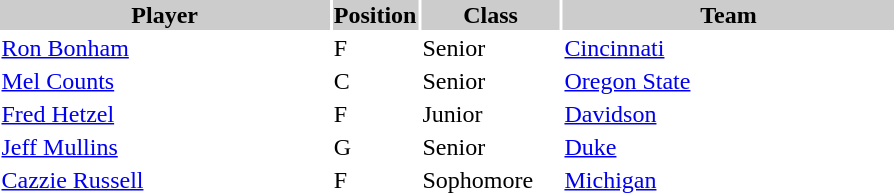<table style="width:600px" "border:'1' 'solid' 'gray'">
<tr>
<th style="background:#CCCCCC;width:40%">Player</th>
<th style="background:#CCCCCC;width:4%">Position</th>
<th style="background:#CCCCCC;width:16%">Class</th>
<th style="background:#CCCCCC;width:40%">Team</th>
</tr>
<tr>
<td><a href='#'>Ron Bonham</a></td>
<td>F</td>
<td>Senior</td>
<td><a href='#'>Cincinnati</a></td>
</tr>
<tr>
<td><a href='#'>Mel Counts</a></td>
<td>C</td>
<td>Senior</td>
<td><a href='#'>Oregon State</a></td>
</tr>
<tr>
<td><a href='#'>Fred Hetzel</a></td>
<td>F</td>
<td>Junior</td>
<td><a href='#'>Davidson</a></td>
</tr>
<tr>
<td><a href='#'>Jeff Mullins</a></td>
<td>G</td>
<td>Senior</td>
<td><a href='#'>Duke</a></td>
</tr>
<tr>
<td><a href='#'>Cazzie Russell</a></td>
<td>F</td>
<td>Sophomore</td>
<td><a href='#'>Michigan</a></td>
</tr>
</table>
